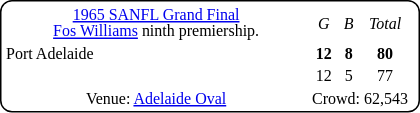<table style="margin-right:4px; margin-top:8px; float:right; border:1px #000 solid; border-radius:8px; background:#fff; font-family:Verdana; font-size:8pt; text-align:center;">
<tr>
<td width=200><a href='#'>1965 SANFL Grand Final</a><br><a href='#'>Fos Williams</a> ninth premiership.</td>
<td><em>G</em></td>
<td><em>B</em></td>
<td><em>Total</em></td>
</tr>
<tr>
<td style="text-align:left">Port Adelaide</td>
<td><strong>12</strong></td>
<td><strong>8</strong></td>
<td><strong>80</strong></td>
</tr>
<tr>
<td style="text-align:left"></td>
<td>12</td>
<td>5</td>
<td>77</td>
</tr>
<tr>
<td>Venue: <a href='#'>Adelaide Oval</a></td>
<td colspan=3>Crowd: 62,543</td>
<td colspan=3></td>
</tr>
</table>
